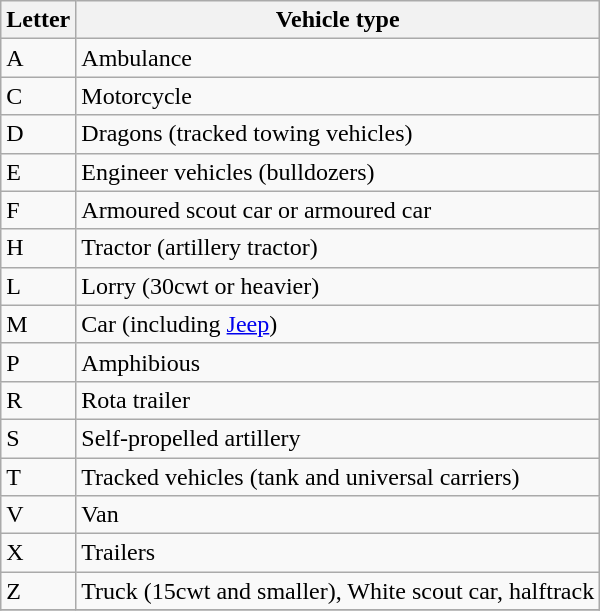<table class="wikitable" style=centre">
<tr>
<th>Letter</th>
<th>Vehicle type</th>
</tr>
<tr>
<td>A</td>
<td>Ambulance</td>
</tr>
<tr>
<td>C</td>
<td>Motorcycle</td>
</tr>
<tr>
<td>D</td>
<td>Dragons (tracked towing vehicles)</td>
</tr>
<tr>
<td>E</td>
<td>Engineer vehicles (bulldozers)</td>
</tr>
<tr>
<td>F</td>
<td>Armoured scout car or armoured car</td>
</tr>
<tr>
<td>H</td>
<td>Tractor (artillery tractor)</td>
</tr>
<tr>
<td>L</td>
<td>Lorry (30cwt or heavier)</td>
</tr>
<tr>
<td>M</td>
<td>Car (including <a href='#'>Jeep</a>)</td>
</tr>
<tr>
<td>P</td>
<td>Amphibious</td>
</tr>
<tr>
<td>R</td>
<td>Rota trailer</td>
</tr>
<tr>
<td>S</td>
<td>Self-propelled artillery</td>
</tr>
<tr>
<td>T</td>
<td>Tracked vehicles (tank and universal carriers)</td>
</tr>
<tr>
<td>V</td>
<td>Van</td>
</tr>
<tr>
<td>X</td>
<td>Trailers</td>
</tr>
<tr>
<td>Z</td>
<td>Truck (15cwt and smaller), White scout car, halftrack</td>
</tr>
<tr>
</tr>
</table>
